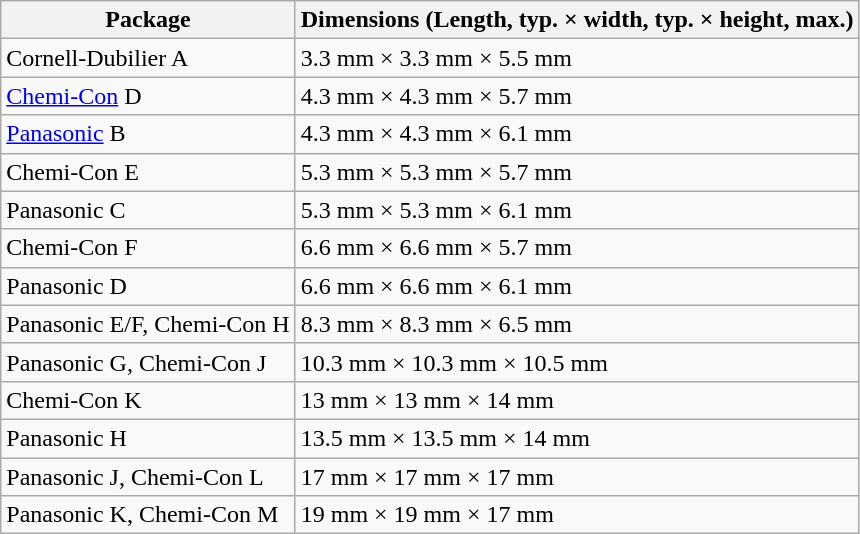<table class="wikitable">
<tr>
<th>Package</th>
<th>Dimensions (Length, typ. × width, typ. × height, max.)</th>
</tr>
<tr>
<td>Cornell-Dubilier A</td>
<td>3.3 mm × 3.3 mm × 5.5 mm</td>
</tr>
<tr>
<td><a href='#'>Chemi-Con</a> D</td>
<td>4.3 mm × 4.3 mm × 5.7 mm</td>
</tr>
<tr>
<td><a href='#'>Panasonic</a> B</td>
<td>4.3 mm × 4.3 mm × 6.1 mm</td>
</tr>
<tr>
<td>Chemi-Con E</td>
<td>5.3 mm × 5.3 mm × 5.7 mm</td>
</tr>
<tr>
<td>Panasonic C</td>
<td>5.3 mm × 5.3 mm × 6.1 mm</td>
</tr>
<tr>
<td>Chemi-Con F</td>
<td>6.6 mm × 6.6 mm × 5.7 mm</td>
</tr>
<tr>
<td>Panasonic D</td>
<td>6.6 mm × 6.6 mm × 6.1 mm</td>
</tr>
<tr>
<td>Panasonic E/F, Chemi-Con H</td>
<td>8.3 mm × 8.3 mm × 6.5 mm</td>
</tr>
<tr>
<td>Panasonic G, Chemi-Con J</td>
<td>10.3 mm × 10.3 mm × 10.5 mm</td>
</tr>
<tr>
<td>Chemi-Con K</td>
<td>13 mm × 13 mm × 14 mm</td>
</tr>
<tr>
<td>Panasonic H</td>
<td>13.5 mm × 13.5 mm × 14 mm</td>
</tr>
<tr>
<td>Panasonic J, Chemi-Con L</td>
<td>17 mm × 17 mm × 17 mm</td>
</tr>
<tr>
<td>Panasonic K, Chemi-Con M</td>
<td>19 mm × 19 mm × 17 mm</td>
</tr>
</table>
